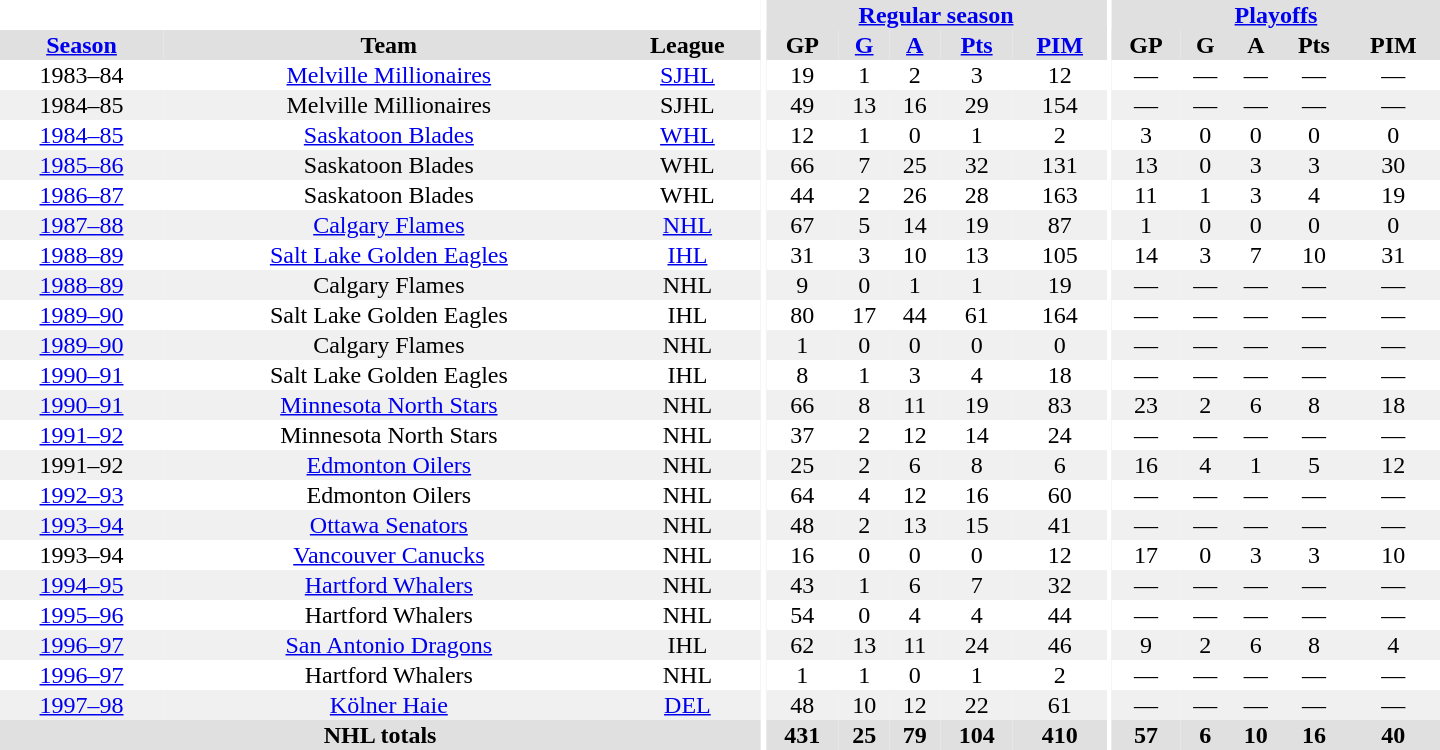<table border="0" cellpadding="1" cellspacing="0" style="text-align:center; width:60em">
<tr bgcolor="#e0e0e0">
<th colspan="3" bgcolor="#ffffff"></th>
<th rowspan="100" bgcolor="#ffffff"></th>
<th colspan="5"><a href='#'>Regular season</a></th>
<th rowspan="100" bgcolor="#ffffff"></th>
<th colspan="5"><a href='#'>Playoffs</a></th>
</tr>
<tr bgcolor="#e0e0e0">
<th><a href='#'>Season</a></th>
<th>Team</th>
<th>League</th>
<th>GP</th>
<th><a href='#'>G</a></th>
<th><a href='#'>A</a></th>
<th><a href='#'>Pts</a></th>
<th><a href='#'>PIM</a></th>
<th>GP</th>
<th>G</th>
<th>A</th>
<th>Pts</th>
<th>PIM</th>
</tr>
<tr>
<td>1983–84</td>
<td><a href='#'>Melville Millionaires</a></td>
<td><a href='#'>SJHL</a></td>
<td>19</td>
<td>1</td>
<td>2</td>
<td>3</td>
<td>12</td>
<td>—</td>
<td>—</td>
<td>—</td>
<td>—</td>
<td>—</td>
</tr>
<tr bgcolor="#f0f0f0">
<td>1984–85</td>
<td>Melville Millionaires</td>
<td>SJHL</td>
<td>49</td>
<td>13</td>
<td>16</td>
<td>29</td>
<td>154</td>
<td>—</td>
<td>—</td>
<td>—</td>
<td>—</td>
<td>—</td>
</tr>
<tr>
<td><a href='#'>1984–85</a></td>
<td><a href='#'>Saskatoon Blades</a></td>
<td><a href='#'>WHL</a></td>
<td>12</td>
<td>1</td>
<td>0</td>
<td>1</td>
<td>2</td>
<td>3</td>
<td>0</td>
<td>0</td>
<td>0</td>
<td>0</td>
</tr>
<tr bgcolor="#f0f0f0">
<td><a href='#'>1985–86</a></td>
<td>Saskatoon Blades</td>
<td>WHL</td>
<td>66</td>
<td>7</td>
<td>25</td>
<td>32</td>
<td>131</td>
<td>13</td>
<td>0</td>
<td>3</td>
<td>3</td>
<td>30</td>
</tr>
<tr>
<td><a href='#'>1986–87</a></td>
<td>Saskatoon Blades</td>
<td>WHL</td>
<td>44</td>
<td>2</td>
<td>26</td>
<td>28</td>
<td>163</td>
<td>11</td>
<td>1</td>
<td>3</td>
<td>4</td>
<td>19</td>
</tr>
<tr bgcolor="#f0f0f0">
<td><a href='#'>1987–88</a></td>
<td><a href='#'>Calgary Flames</a></td>
<td><a href='#'>NHL</a></td>
<td>67</td>
<td>5</td>
<td>14</td>
<td>19</td>
<td>87</td>
<td>1</td>
<td>0</td>
<td>0</td>
<td>0</td>
<td>0</td>
</tr>
<tr>
<td><a href='#'>1988–89</a></td>
<td><a href='#'>Salt Lake Golden Eagles</a></td>
<td><a href='#'>IHL</a></td>
<td>31</td>
<td>3</td>
<td>10</td>
<td>13</td>
<td>105</td>
<td>14</td>
<td>3</td>
<td>7</td>
<td>10</td>
<td>31</td>
</tr>
<tr bgcolor="#f0f0f0">
<td><a href='#'>1988–89</a></td>
<td>Calgary Flames</td>
<td>NHL</td>
<td>9</td>
<td>0</td>
<td>1</td>
<td>1</td>
<td>19</td>
<td>—</td>
<td>—</td>
<td>—</td>
<td>—</td>
<td>—</td>
</tr>
<tr>
<td><a href='#'>1989–90</a></td>
<td>Salt Lake Golden Eagles</td>
<td>IHL</td>
<td>80</td>
<td>17</td>
<td>44</td>
<td>61</td>
<td>164</td>
<td>—</td>
<td>—</td>
<td>—</td>
<td>—</td>
<td>—</td>
</tr>
<tr bgcolor="#f0f0f0">
<td><a href='#'>1989–90</a></td>
<td>Calgary Flames</td>
<td>NHL</td>
<td>1</td>
<td>0</td>
<td>0</td>
<td>0</td>
<td>0</td>
<td>—</td>
<td>—</td>
<td>—</td>
<td>—</td>
<td>—</td>
</tr>
<tr>
<td><a href='#'>1990–91</a></td>
<td>Salt Lake Golden Eagles</td>
<td>IHL</td>
<td>8</td>
<td>1</td>
<td>3</td>
<td>4</td>
<td>18</td>
<td>—</td>
<td>—</td>
<td>—</td>
<td>—</td>
<td>—</td>
</tr>
<tr bgcolor="#f0f0f0">
<td><a href='#'>1990–91</a></td>
<td><a href='#'>Minnesota North Stars</a></td>
<td>NHL</td>
<td>66</td>
<td>8</td>
<td>11</td>
<td>19</td>
<td>83</td>
<td>23</td>
<td>2</td>
<td>6</td>
<td>8</td>
<td>18</td>
</tr>
<tr>
<td><a href='#'>1991–92</a></td>
<td>Minnesota North Stars</td>
<td>NHL</td>
<td>37</td>
<td>2</td>
<td>12</td>
<td>14</td>
<td>24</td>
<td>—</td>
<td>—</td>
<td>—</td>
<td>—</td>
<td>—</td>
</tr>
<tr bgcolor="#f0f0f0">
<td>1991–92</td>
<td><a href='#'>Edmonton Oilers</a></td>
<td>NHL</td>
<td>25</td>
<td>2</td>
<td>6</td>
<td>8</td>
<td>6</td>
<td>16</td>
<td>4</td>
<td>1</td>
<td>5</td>
<td>12</td>
</tr>
<tr>
<td><a href='#'>1992–93</a></td>
<td>Edmonton Oilers</td>
<td>NHL</td>
<td>64</td>
<td>4</td>
<td>12</td>
<td>16</td>
<td>60</td>
<td>—</td>
<td>—</td>
<td>—</td>
<td>—</td>
<td>—</td>
</tr>
<tr bgcolor="#f0f0f0">
<td><a href='#'>1993–94</a></td>
<td><a href='#'>Ottawa Senators</a></td>
<td>NHL</td>
<td>48</td>
<td>2</td>
<td>13</td>
<td>15</td>
<td>41</td>
<td>—</td>
<td>—</td>
<td>—</td>
<td>—</td>
<td>—</td>
</tr>
<tr>
<td>1993–94</td>
<td><a href='#'>Vancouver Canucks</a></td>
<td>NHL</td>
<td>16</td>
<td>0</td>
<td>0</td>
<td>0</td>
<td>12</td>
<td>17</td>
<td>0</td>
<td>3</td>
<td>3</td>
<td>10</td>
</tr>
<tr bgcolor="#f0f0f0">
<td><a href='#'>1994–95</a></td>
<td><a href='#'>Hartford Whalers</a></td>
<td>NHL</td>
<td>43</td>
<td>1</td>
<td>6</td>
<td>7</td>
<td>32</td>
<td>—</td>
<td>—</td>
<td>—</td>
<td>—</td>
<td>—</td>
</tr>
<tr>
<td><a href='#'>1995–96</a></td>
<td>Hartford Whalers</td>
<td>NHL</td>
<td>54</td>
<td>0</td>
<td>4</td>
<td>4</td>
<td>44</td>
<td>—</td>
<td>—</td>
<td>—</td>
<td>—</td>
<td>—</td>
</tr>
<tr bgcolor="#f0f0f0">
<td><a href='#'>1996–97</a></td>
<td><a href='#'>San Antonio Dragons</a></td>
<td>IHL</td>
<td>62</td>
<td>13</td>
<td>11</td>
<td>24</td>
<td>46</td>
<td>9</td>
<td>2</td>
<td>6</td>
<td>8</td>
<td>4</td>
</tr>
<tr>
<td><a href='#'>1996–97</a></td>
<td>Hartford Whalers</td>
<td>NHL</td>
<td>1</td>
<td>1</td>
<td>0</td>
<td>1</td>
<td>2</td>
<td>—</td>
<td>—</td>
<td>—</td>
<td>—</td>
<td>—</td>
</tr>
<tr bgcolor="#f0f0f0">
<td><a href='#'>1997–98</a></td>
<td><a href='#'>Kölner Haie</a></td>
<td><a href='#'>DEL</a></td>
<td>48</td>
<td>10</td>
<td>12</td>
<td>22</td>
<td>61</td>
<td>—</td>
<td>—</td>
<td>—</td>
<td>—</td>
<td>—</td>
</tr>
<tr bgcolor="#e0e0e0">
<th colspan="3">NHL totals</th>
<th>431</th>
<th>25</th>
<th>79</th>
<th>104</th>
<th>410</th>
<th>57</th>
<th>6</th>
<th>10</th>
<th>16</th>
<th>40</th>
</tr>
</table>
